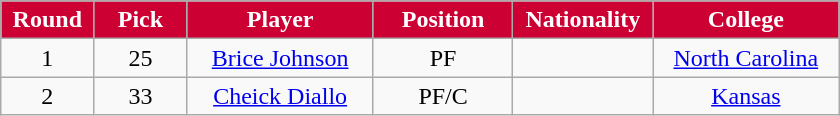<table class="wikitable sortable sortable">
<tr>
<th style="background:#CC0033; color:white" width="10%">Round</th>
<th style="background:#CC0033; color:white" width="10%">Pick</th>
<th style="background:#CC0033; color:white" width="20%">Player</th>
<th style="background:#CC0033; color:white" width="15%">Position</th>
<th style="background:#CC0033; color:white" width="15%">Nationality</th>
<th style="background:#CC0033; color:white"width="20%">College</th>
</tr>
<tr style="text-align: center">
<td>1</td>
<td>25</td>
<td><a href='#'>Brice Johnson</a></td>
<td>PF</td>
<td></td>
<td><a href='#'>North Carolina</a></td>
</tr>
<tr style="text-align: center">
<td>2</td>
<td>33</td>
<td><a href='#'>Cheick Diallo</a></td>
<td>PF/C</td>
<td></td>
<td><a href='#'>Kansas</a></td>
</tr>
</table>
